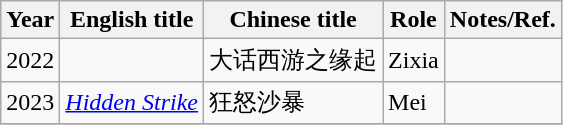<table class="wikitable sortable">
<tr>
<th>Year</th>
<th>English title</th>
<th>Chinese title</th>
<th>Role</th>
<th>Notes/Ref.</th>
</tr>
<tr>
<td>2022</td>
<td></td>
<td>大话西游之缘起</td>
<td>Zixia</td>
<td></td>
</tr>
<tr>
<td>2023</td>
<td><em><a href='#'>Hidden Strike</a></em></td>
<td>狂怒沙暴</td>
<td>Mei</td>
<td></td>
</tr>
<tr>
</tr>
</table>
